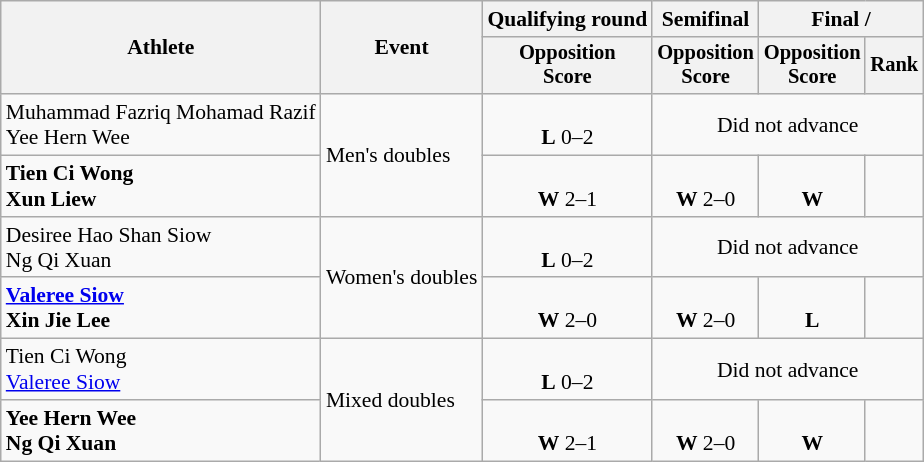<table class=wikitable style=font-size:90%;text-align:center>
<tr>
<th rowspan=2>Athlete</th>
<th rowspan=2>Event</th>
<th>Qualifying round</th>
<th>Semifinal</th>
<th colspan=2>Final / </th>
</tr>
<tr style=font-size:95%>
<th>Opposition<br>Score</th>
<th>Opposition<br>Score</th>
<th>Opposition<br>Score</th>
<th>Rank</th>
</tr>
<tr>
<td align=left>Muhammad Fazriq Mohamad Razif<br>Yee Hern Wee</td>
<td align=left rowspan=2>Men's doubles</td>
<td><br><strong>L</strong> 0–2</td>
<td colspan="3">Did not advance</td>
</tr>
<tr>
<td align=left><strong>Tien Ci Wong<br>Xun Liew</strong></td>
<td><br><strong>W</strong> 2–1</td>
<td><br><strong>W</strong> 2–0</td>
<td><br><strong>W</strong></td>
<td></td>
</tr>
<tr>
<td align=left>Desiree Hao Shan Siow<br>Ng Qi Xuan</td>
<td align=left rowspan=2>Women's doubles</td>
<td><br><strong>L</strong> 0–2</td>
<td colspan="3">Did not advance</td>
</tr>
<tr>
<td align=left><strong><a href='#'>Valeree Siow</a><br>Xin Jie Lee</strong></td>
<td><br><strong>W</strong> 2–0</td>
<td><br><strong>W</strong> 2–0</td>
<td><br><strong>L</strong></td>
<td></td>
</tr>
<tr>
<td align=left>Tien Ci Wong<br><a href='#'>Valeree Siow</a></td>
<td align=left rowspan=2>Mixed doubles</td>
<td><br><strong>L</strong> 0–2</td>
<td colspan="3">Did not advance</td>
</tr>
<tr>
<td align=left><strong>Yee Hern Wee<br>Ng Qi Xuan</strong></td>
<td><br><strong>W</strong> 2–1</td>
<td><br><strong>W</strong> 2–0</td>
<td><br><strong>W</strong></td>
<td></td>
</tr>
</table>
